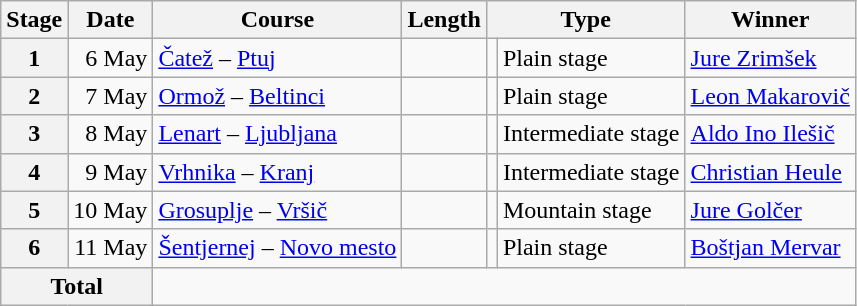<table class="wikitable">
<tr>
<th>Stage</th>
<th>Date</th>
<th>Course</th>
<th>Length</th>
<th colspan="2">Type</th>
<th>Winner</th>
</tr>
<tr>
<th style="text-align:center">1</th>
<td align=right>6 May</td>
<td><a href='#'>Čatež</a> – <a href='#'>Ptuj</a></td>
<td style="text-align:center;"></td>
<td></td>
<td>Plain stage</td>
<td> <a href='#'>Jure Zrimšek</a></td>
</tr>
<tr>
<th style="text-align:center">2</th>
<td align=right>7 May</td>
<td><a href='#'>Ormož</a> – <a href='#'>Beltinci</a></td>
<td style="text-align:center;"></td>
<td></td>
<td>Plain stage</td>
<td> <a href='#'>Leon Makarovič</a></td>
</tr>
<tr>
<th style="text-align:center">3</th>
<td align=right>8 May</td>
<td><a href='#'>Lenart</a> – <a href='#'>Ljubljana</a></td>
<td style="text-align:center;"></td>
<td></td>
<td>Intermediate stage</td>
<td> <a href='#'>Aldo Ino Ilešič</a></td>
</tr>
<tr>
<th style="text-align:center">4</th>
<td align=right>9 May</td>
<td><a href='#'>Vrhnika</a> – <a href='#'>Kranj</a></td>
<td style="text-align:center;"></td>
<td></td>
<td>Intermediate stage</td>
<td> <a href='#'>Christian Heule</a></td>
</tr>
<tr>
<th style="text-align:center">5</th>
<td align=right>10 May</td>
<td><a href='#'>Grosuplje</a> – <a href='#'>Vršič</a></td>
<td style="text-align:center;"></td>
<td></td>
<td>Mountain stage</td>
<td> <a href='#'>Jure Golčer</a></td>
</tr>
<tr>
<th style="text-align:center">6</th>
<td align=right>11 May</td>
<td><a href='#'>Šentjernej</a> – <a href='#'>Novo mesto</a></td>
<td style="text-align:center;"></td>
<td></td>
<td>Plain stage</td>
<td> <a href='#'>Boštjan Mervar</a></td>
</tr>
<tr>
<th colspan="2">Total</th>
<td colspan="6" style="text-align:center;"></td>
</tr>
</table>
